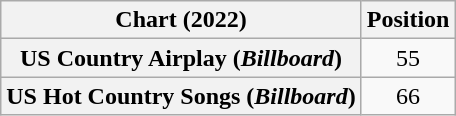<table class="wikitable sortable plainrowheaders" style="text-align:center">
<tr>
<th scope="col">Chart (2022)</th>
<th scope="col">Position</th>
</tr>
<tr>
<th scope="row">US Country Airplay (<em>Billboard</em>)</th>
<td>55</td>
</tr>
<tr>
<th scope="row">US Hot Country Songs (<em>Billboard</em>)</th>
<td>66</td>
</tr>
</table>
